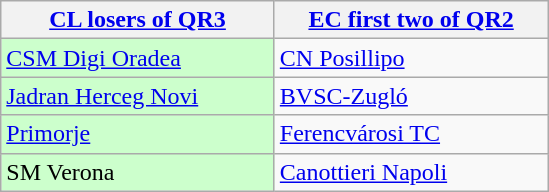<table class="wikitable">
<tr>
<th width=175><a href='#'>CL losers of QR3</a></th>
<th width=175><a href='#'>EC first two of QR2</a></th>
</tr>
<tr>
<td bgcolor=#ccffcc> <a href='#'>CSM Digi Oradea</a></td>
<td> <a href='#'>CN Posillipo</a></td>
</tr>
<tr>
<td bgcolor=#ccffcc> <a href='#'>Jadran Herceg Novi</a></td>
<td> <a href='#'>BVSC-Zugló</a></td>
</tr>
<tr>
<td bgcolor=#ccffcc> <a href='#'>Primorje</a></td>
<td> <a href='#'>Ferencvárosi TC</a></td>
</tr>
<tr>
<td bgcolor=#ccffcc> SM Verona</td>
<td> <a href='#'>Canottieri Napoli</a></td>
</tr>
</table>
